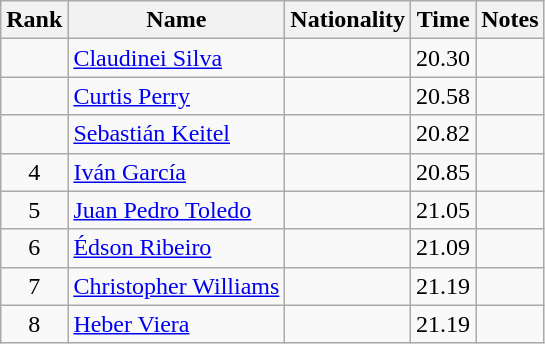<table class="wikitable sortable" style="text-align:center">
<tr>
<th>Rank</th>
<th>Name</th>
<th>Nationality</th>
<th>Time</th>
<th>Notes</th>
</tr>
<tr>
<td></td>
<td align=left><a href='#'>Claudinei Silva</a></td>
<td align=left></td>
<td>20.30</td>
<td></td>
</tr>
<tr>
<td></td>
<td align=left><a href='#'>Curtis Perry</a></td>
<td align=left></td>
<td>20.58</td>
<td></td>
</tr>
<tr>
<td></td>
<td align=left><a href='#'>Sebastián Keitel</a></td>
<td align=left></td>
<td>20.82</td>
<td></td>
</tr>
<tr>
<td>4</td>
<td align=left><a href='#'>Iván García</a></td>
<td align=left></td>
<td>20.85</td>
<td></td>
</tr>
<tr>
<td>5</td>
<td align=left><a href='#'>Juan Pedro Toledo</a></td>
<td align=left></td>
<td>21.05</td>
<td></td>
</tr>
<tr>
<td>6</td>
<td align=left><a href='#'>Édson Ribeiro</a></td>
<td align=left></td>
<td>21.09</td>
<td></td>
</tr>
<tr>
<td>7</td>
<td align=left><a href='#'>Christopher Williams</a></td>
<td align=left></td>
<td>21.19</td>
<td></td>
</tr>
<tr>
<td>8</td>
<td align=left><a href='#'>Heber Viera</a></td>
<td align=left></td>
<td>21.19</td>
<td></td>
</tr>
</table>
